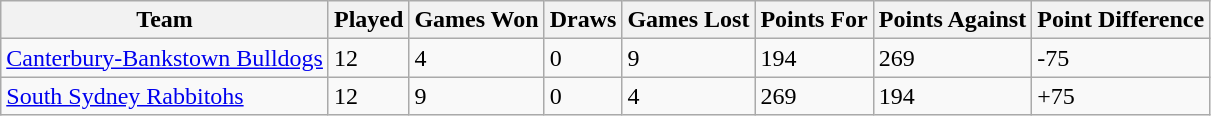<table class="wikitable">
<tr>
<th>Team</th>
<th>Played</th>
<th>Games Won</th>
<th>Draws</th>
<th>Games Lost</th>
<th>Points For</th>
<th>Points Against</th>
<th>Point Difference</th>
</tr>
<tr>
<td> <a href='#'>Canterbury-Bankstown Bulldogs</a></td>
<td>12</td>
<td>4</td>
<td>0</td>
<td>9</td>
<td>194</td>
<td>269</td>
<td>-75</td>
</tr>
<tr>
<td> <a href='#'>South Sydney Rabbitohs</a></td>
<td>12</td>
<td>9</td>
<td>0</td>
<td>4</td>
<td>269</td>
<td>194</td>
<td>+75</td>
</tr>
</table>
